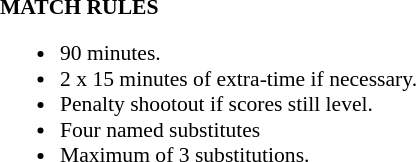<table width=100% style="font-size: 90%">
<tr>
<td width=50% valign=top></td>
<td width=50% valign=top><br><strong>MATCH RULES</strong><ul><li>90 minutes.</li><li>2 x 15 minutes of extra-time if necessary.</li><li>Penalty shootout if scores still level.</li><li>Four named substitutes</li><li>Maximum of 3 substitutions.</li></ul></td>
</tr>
</table>
